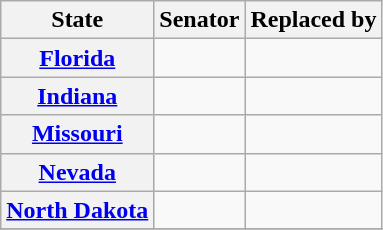<table class="wikitable sortable plainrowheaders">
<tr>
<th scope="col">State</th>
<th scope="col">Senator</th>
<th scope="col">Replaced by</th>
</tr>
<tr>
<th><a href='#'>Florida</a></th>
<td></td>
<td></td>
</tr>
<tr>
<th><a href='#'>Indiana</a></th>
<td></td>
<td></td>
</tr>
<tr>
<th><a href='#'>Missouri</a></th>
<td></td>
<td></td>
</tr>
<tr>
<th><a href='#'>Nevada</a></th>
<td></td>
<td></td>
</tr>
<tr>
<th><a href='#'>North Dakota</a></th>
<td></td>
<td></td>
</tr>
<tr>
</tr>
</table>
